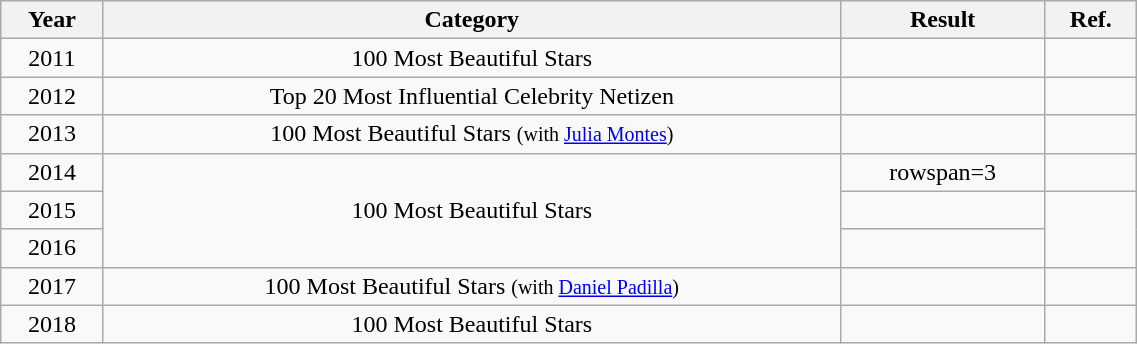<table class="wikitable sortable"  style="text-align:center; width:60%;">
<tr>
<th>Year</th>
<th>Category</th>
<th>Result</th>
<th>Ref.</th>
</tr>
<tr>
<td>2011</td>
<td>100 Most Beautiful Stars</td>
<td></td>
<td></td>
</tr>
<tr>
<td>2012</td>
<td>Top 20 Most Influential Celebrity Netizen</td>
<td></td>
<td></td>
</tr>
<tr>
<td>2013</td>
<td>100 Most Beautiful Stars <small>(with <a href='#'>Julia Montes</a>)</small></td>
<td></td>
<td></td>
</tr>
<tr>
<td>2014</td>
<td rowspan=3>100 Most Beautiful Stars</td>
<td>rowspan=3 </td>
<td></td>
</tr>
<tr>
<td>2015</td>
<td></td>
</tr>
<tr>
<td>2016</td>
<td></td>
</tr>
<tr>
<td>2017</td>
<td>100 Most Beautiful Stars <small>(with <a href='#'>Daniel Padilla</a>)</small></td>
<td></td>
<td></td>
</tr>
<tr>
<td>2018</td>
<td>100 Most Beautiful Stars</td>
<td></td>
<td></td>
</tr>
</table>
